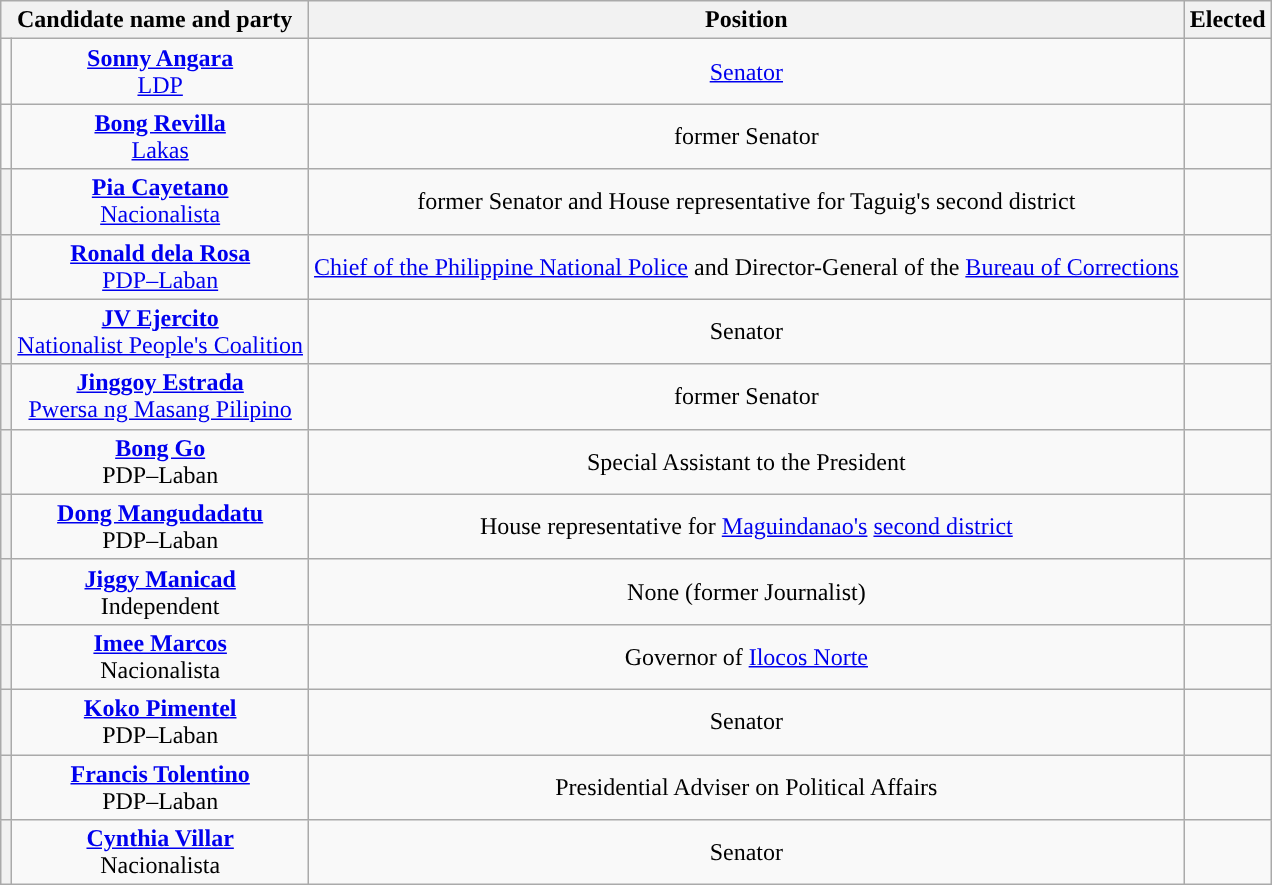<table class="wikitable" style="margin-left: auto; margin-right: auto; border: none; text-align:center;font-size:100%;">
<tr>
<th colspan="2">Candidate name and party</th>
<th>Position</th>
<th>Elected</th>
</tr>
<tr>
<td style="background:"></td>
<td><strong><a href='#'>Sonny Angara</a></strong><br><a href='#'>LDP</a></td>
<td><a href='#'>Senator</a></td>
<td></td>
</tr>
<tr>
<td style="background:"></td>
<td><strong><a href='#'>Bong Revilla</a></strong><br><a href='#'>Lakas</a></td>
<td>former Senator</td>
<td></td>
</tr>
<tr>
<th style="background:"></th>
<td><strong><a href='#'>Pia Cayetano</a></strong><br><a href='#'>Nacionalista</a></td>
<td>former Senator and House representative for Taguig's second district</td>
<td></td>
</tr>
<tr>
<th style="background:"></th>
<td><strong><a href='#'>Ronald dela Rosa</a></strong><br><a href='#'>PDP–Laban</a></td>
<td><a href='#'>Chief of the Philippine National Police</a> and Director-General of the <a href='#'>Bureau of Corrections</a></td>
<td></td>
</tr>
<tr>
<th style="background:"></th>
<td><strong><a href='#'>JV Ejercito</a></strong><br><a href='#'>Nationalist People's Coalition</a></td>
<td>Senator</td>
<td></td>
</tr>
<tr>
<th style="background:"></th>
<td><strong><a href='#'>Jinggoy Estrada</a></strong><br><a href='#'>Pwersa ng Masang Pilipino</a></td>
<td>former Senator</td>
<td></td>
</tr>
<tr>
<th style="background:"></th>
<td><strong><a href='#'>Bong Go</a></strong><br>PDP–Laban</td>
<td>Special Assistant to the President</td>
<td></td>
</tr>
<tr>
<th style="background:"></th>
<td><strong><a href='#'>Dong Mangudadatu</a></strong><br>PDP–Laban</td>
<td>House representative for <a href='#'>Maguindanao's</a> <a href='#'>second district</a></td>
<td></td>
</tr>
<tr>
<th></th>
<td><strong><a href='#'>Jiggy Manicad</a></strong><br>Independent</td>
<td>None (former Journalist)</td>
<td></td>
</tr>
<tr>
<th style="background:"></th>
<td><strong><a href='#'>Imee Marcos</a></strong><br>Nacionalista</td>
<td>Governor of <a href='#'>Ilocos Norte</a></td>
<td></td>
</tr>
<tr>
<th style="background:"></th>
<td><strong><a href='#'>Koko Pimentel</a></strong><br>PDP–Laban</td>
<td>Senator</td>
<td></td>
</tr>
<tr>
<th style="background:"></th>
<td><strong><a href='#'>Francis Tolentino</a></strong><br>PDP–Laban</td>
<td>Presidential Adviser on Political Affairs</td>
<td></td>
</tr>
<tr>
<th style="background:"></th>
<td><strong><a href='#'>Cynthia Villar</a></strong><br>Nacionalista</td>
<td>Senator</td>
<td></td>
</tr>
</table>
